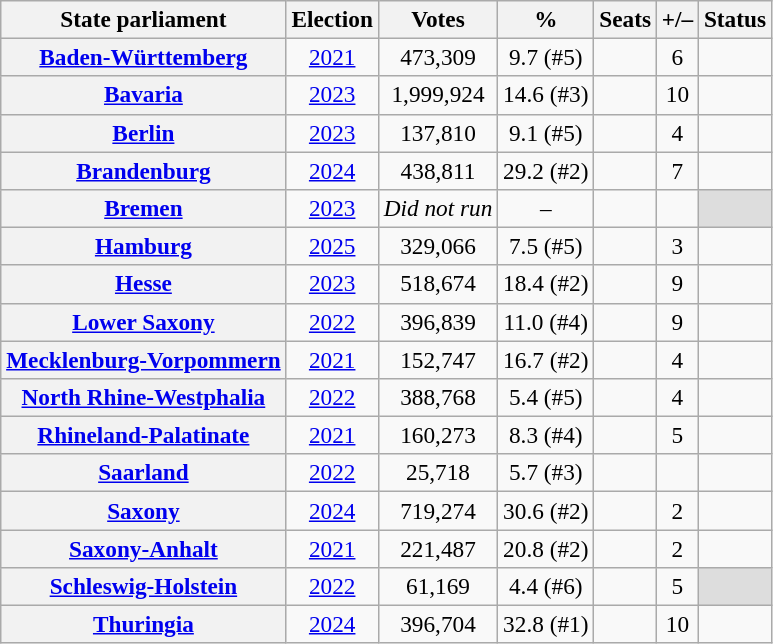<table class="wikitable sortable" style="font-size:97%; text-align:center;">
<tr>
<th class=unsortable>State parliament</th>
<th>Election</th>
<th>Votes</th>
<th>%</th>
<th>Seats</th>
<th>+/–</th>
<th>Status</th>
</tr>
<tr>
<th><a href='#'>Baden-Württemberg</a></th>
<td><a href='#'>2021</a></td>
<td>473,309</td>
<td>9.7 (#5)</td>
<td></td>
<td> 6</td>
<td></td>
</tr>
<tr>
<th><a href='#'>Bavaria</a></th>
<td><a href='#'>2023</a></td>
<td>1,999,924</td>
<td>14.6 (#3)</td>
<td></td>
<td> 10</td>
<td></td>
</tr>
<tr>
<th><a href='#'>Berlin</a></th>
<td><a href='#'>2023</a></td>
<td>137,810</td>
<td>9.1 (#5)</td>
<td></td>
<td> 4</td>
<td></td>
</tr>
<tr>
<th><a href='#'>Brandenburg</a></th>
<td><a href='#'>2024</a></td>
<td>438,811</td>
<td>29.2 (#2)</td>
<td></td>
<td> 7</td>
<td></td>
</tr>
<tr>
<th><a href='#'>Bremen</a></th>
<td><a href='#'>2023</a></td>
<td><em>Did not run</em></td>
<td>–</td>
<td></td>
<td></td>
<td align=center style="background:#ddd;"></td>
</tr>
<tr>
<th><a href='#'>Hamburg</a></th>
<td><a href='#'>2025</a></td>
<td>329,066</td>
<td>7.5 (#5)</td>
<td></td>
<td> 3</td>
<td></td>
</tr>
<tr>
<th><a href='#'>Hesse</a></th>
<td><a href='#'>2023</a></td>
<td>518,674</td>
<td>18.4 (#2)</td>
<td></td>
<td> 9</td>
<td></td>
</tr>
<tr>
<th><a href='#'>Lower Saxony</a></th>
<td><a href='#'>2022</a></td>
<td>396,839</td>
<td>11.0 (#4)</td>
<td></td>
<td> 9</td>
<td></td>
</tr>
<tr>
<th><a href='#'>Mecklenburg-Vorpommern</a></th>
<td><a href='#'>2021</a></td>
<td>152,747</td>
<td>16.7 (#2)</td>
<td></td>
<td> 4</td>
<td></td>
</tr>
<tr>
<th><a href='#'>North Rhine-Westphalia</a></th>
<td><a href='#'>2022</a></td>
<td>388,768</td>
<td>5.4 (#5)</td>
<td></td>
<td> 4</td>
<td></td>
</tr>
<tr>
<th><a href='#'>Rhineland-Palatinate</a></th>
<td><a href='#'>2021</a></td>
<td>160,273</td>
<td>8.3 (#4)</td>
<td></td>
<td> 5</td>
<td></td>
</tr>
<tr>
<th><a href='#'>Saarland</a></th>
<td><a href='#'>2022</a></td>
<td>25,718</td>
<td>5.7 (#3)</td>
<td></td>
<td></td>
<td></td>
</tr>
<tr>
<th><a href='#'>Saxony</a></th>
<td><a href='#'>2024</a></td>
<td>719,274</td>
<td>30.6 (#2)</td>
<td></td>
<td> 2</td>
<td></td>
</tr>
<tr>
<th><a href='#'>Saxony-Anhalt</a></th>
<td><a href='#'>2021</a></td>
<td>221,487</td>
<td>20.8 (#2)</td>
<td></td>
<td> 2</td>
<td></td>
</tr>
<tr>
<th><a href='#'>Schleswig-Holstein</a></th>
<td><a href='#'>2022</a></td>
<td>61,169</td>
<td>4.4 (#6)</td>
<td></td>
<td> 5</td>
<td align=center style="background:#ddd;"></td>
</tr>
<tr>
<th><a href='#'>Thuringia</a></th>
<td><a href='#'>2024</a></td>
<td>396,704</td>
<td>32.8 (#1)</td>
<td></td>
<td> 10</td>
<td></td>
</tr>
</table>
